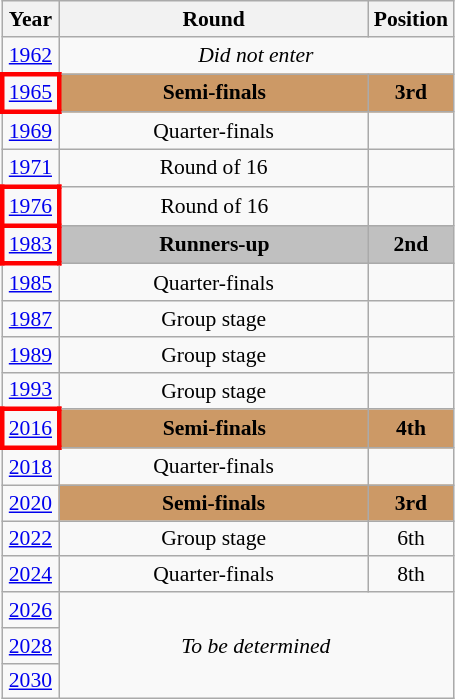<table class="wikitable" style="text-align: center; font-size:90%">
<tr>
<th>Year</th>
<th style="width:200px">Round</th>
<th>Position</th>
</tr>
<tr>
<td><a href='#'>1962</a></td>
<td colspan="2"><em>Did not enter</em></td>
</tr>
<tr>
<td style="border: 3px solid red"><a href='#'>1965</a></td>
<td bgcolor="cc9966"><strong>Semi-finals</strong></td>
<td bgcolor="cc9966"><strong>3rd</strong></td>
</tr>
<tr>
<td><a href='#'>1969</a></td>
<td>Quarter-finals</td>
<td></td>
</tr>
<tr>
<td><a href='#'>1971</a></td>
<td>Round of 16</td>
<td></td>
</tr>
<tr>
<td style="border: 3px solid red"><a href='#'>1976</a></td>
<td>Round of 16</td>
<td></td>
</tr>
<tr>
<td style="border: 3px solid red"><a href='#'>1983</a></td>
<td bgcolor=Silver><strong>Runners-up</strong></td>
<td bgcolor=Silver><strong>2nd</strong></td>
</tr>
<tr>
<td><a href='#'>1985</a></td>
<td>Quarter-finals</td>
<td></td>
</tr>
<tr>
<td><a href='#'>1987</a></td>
<td>Group stage</td>
<td></td>
</tr>
<tr>
<td><a href='#'>1989</a></td>
<td>Group stage</td>
<td></td>
</tr>
<tr>
<td><a href='#'>1993</a></td>
<td>Group stage</td>
<td></td>
</tr>
<tr>
<td style="border: 3px solid red"><a href='#'>2016</a></td>
<td bgcolor="cc9966"><strong>Semi-finals</strong></td>
<td bgcolor="cc9966"><strong>4th</strong></td>
</tr>
<tr>
<td><a href='#'>2018</a></td>
<td>Quarter-finals</td>
<td></td>
</tr>
<tr>
<td><a href='#'>2020</a></td>
<td bgcolor="cc9966"><strong>Semi-finals</strong></td>
<td bgcolor="cc9966"><strong>3rd</strong></td>
</tr>
<tr>
<td><a href='#'>2022</a></td>
<td>Group stage</td>
<td>6th</td>
</tr>
<tr>
<td><a href='#'>2024</a></td>
<td>Quarter-finals</td>
<td>8th</td>
</tr>
<tr>
<td><a href='#'>2026</a></td>
<td colspan="2" rowspan="3"><em>To be determined</em></td>
</tr>
<tr>
<td><a href='#'>2028</a></td>
</tr>
<tr>
<td><a href='#'>2030</a></td>
</tr>
</table>
